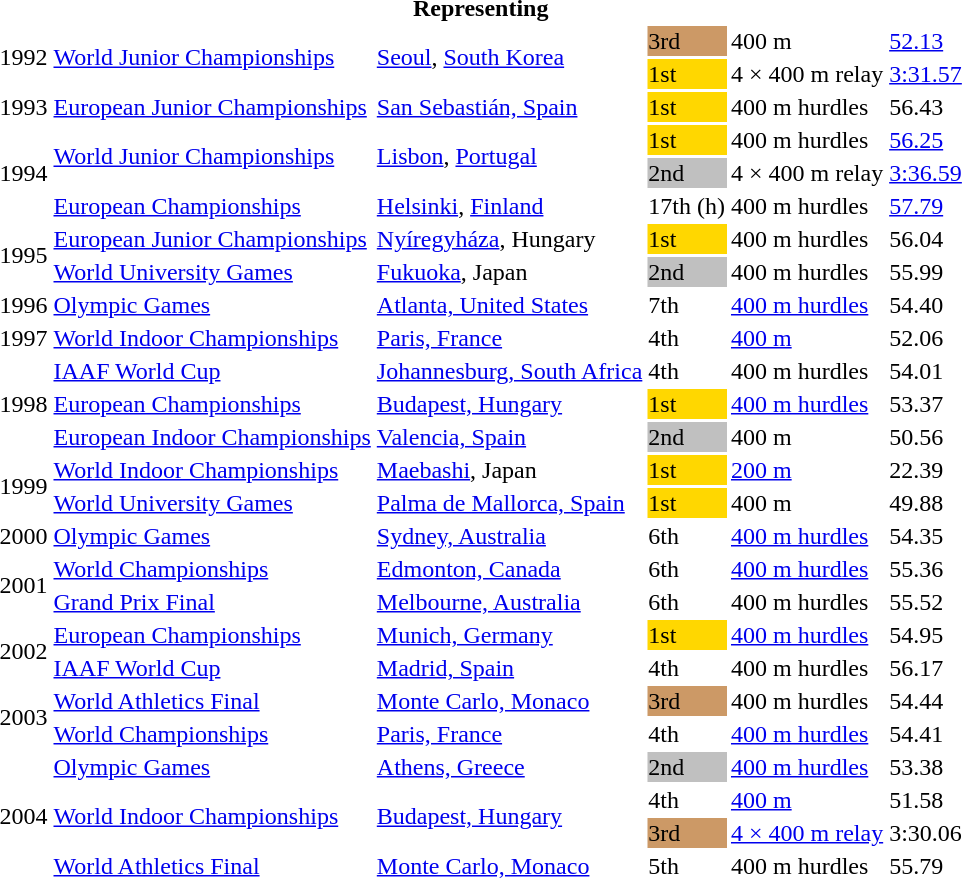<table>
<tr>
<th colspan="6">Representing </th>
</tr>
<tr>
<td rowspan=2>1992</td>
<td rowspan=2><a href='#'>World Junior Championships</a></td>
<td rowspan=2><a href='#'>Seoul</a>, <a href='#'>South Korea</a></td>
<td bgcolor="cc9966">3rd</td>
<td>400 m</td>
<td><a href='#'>52.13</a></td>
</tr>
<tr>
<td bgcolor=gold>1st</td>
<td>4 × 400 m relay</td>
<td><a href='#'>3:31.57</a></td>
</tr>
<tr>
<td>1993</td>
<td><a href='#'>European Junior Championships</a></td>
<td><a href='#'>San Sebastián, Spain</a></td>
<td bgcolor=gold>1st</td>
<td>400 m hurdles</td>
<td>56.43</td>
</tr>
<tr>
<td rowspan=3>1994</td>
<td rowspan=2><a href='#'>World Junior Championships</a></td>
<td rowspan=2><a href='#'>Lisbon</a>, <a href='#'>Portugal</a></td>
<td bgcolor=gold>1st</td>
<td>400 m hurdles</td>
<td><a href='#'>56.25</a></td>
</tr>
<tr>
<td bgcolor=silver>2nd</td>
<td>4 × 400 m relay</td>
<td><a href='#'>3:36.59</a></td>
</tr>
<tr>
<td><a href='#'>European Championships</a></td>
<td><a href='#'>Helsinki</a>, <a href='#'>Finland</a></td>
<td>17th (h)</td>
<td>400 m hurdles</td>
<td><a href='#'>57.79</a></td>
</tr>
<tr>
<td rowspan=2>1995</td>
<td><a href='#'>European Junior Championships</a></td>
<td><a href='#'>Nyíregyháza</a>, Hungary</td>
<td bgcolor="gold">1st</td>
<td>400 m hurdles</td>
<td>56.04</td>
</tr>
<tr>
<td><a href='#'>World University Games</a></td>
<td><a href='#'>Fukuoka</a>, Japan</td>
<td bgcolor=silver>2nd</td>
<td>400 m hurdles</td>
<td>55.99</td>
</tr>
<tr>
<td>1996</td>
<td><a href='#'>Olympic Games</a></td>
<td><a href='#'>Atlanta, United States</a></td>
<td>7th</td>
<td><a href='#'>400 m hurdles</a></td>
<td>54.40</td>
</tr>
<tr>
<td>1997</td>
<td><a href='#'>World Indoor Championships</a></td>
<td><a href='#'>Paris, France</a></td>
<td>4th</td>
<td><a href='#'>400 m</a></td>
<td>52.06</td>
</tr>
<tr>
<td rowspan=3>1998</td>
<td><a href='#'>IAAF World Cup</a></td>
<td><a href='#'>Johannesburg, South Africa</a></td>
<td>4th</td>
<td>400 m hurdles</td>
<td>54.01</td>
</tr>
<tr>
<td><a href='#'>European Championships</a></td>
<td><a href='#'>Budapest, Hungary</a></td>
<td bgcolor="gold">1st</td>
<td><a href='#'>400 m hurdles</a></td>
<td>53.37</td>
</tr>
<tr>
<td><a href='#'>European Indoor Championships</a></td>
<td><a href='#'>Valencia, Spain</a></td>
<td bgcolor=silver>2nd</td>
<td>400 m</td>
<td>50.56</td>
</tr>
<tr>
<td rowspan=2>1999</td>
<td><a href='#'>World Indoor Championships</a></td>
<td><a href='#'>Maebashi</a>, Japan</td>
<td bgcolor="gold">1st</td>
<td><a href='#'>200 m</a></td>
<td>22.39</td>
</tr>
<tr>
<td><a href='#'>World University Games</a></td>
<td><a href='#'>Palma de Mallorca, Spain</a></td>
<td bgcolor="gold">1st</td>
<td>400 m</td>
<td>49.88</td>
</tr>
<tr>
<td>2000</td>
<td><a href='#'>Olympic Games</a></td>
<td><a href='#'>Sydney, Australia</a></td>
<td>6th</td>
<td><a href='#'>400 m hurdles</a></td>
<td>54.35</td>
</tr>
<tr>
<td rowspan=2>2001</td>
<td><a href='#'>World Championships</a></td>
<td><a href='#'>Edmonton, Canada</a></td>
<td>6th</td>
<td><a href='#'>400 m hurdles</a></td>
<td>55.36</td>
</tr>
<tr>
<td><a href='#'>Grand Prix Final</a></td>
<td><a href='#'>Melbourne, Australia</a></td>
<td>6th</td>
<td>400 m hurdles</td>
<td>55.52</td>
</tr>
<tr>
<td rowspan=2>2002</td>
<td><a href='#'>European Championships</a></td>
<td><a href='#'>Munich, Germany</a></td>
<td bgcolor="gold">1st</td>
<td><a href='#'>400 m hurdles</a></td>
<td>54.95</td>
</tr>
<tr>
<td><a href='#'>IAAF World Cup</a></td>
<td><a href='#'>Madrid, Spain</a></td>
<td>4th</td>
<td>400 m hurdles</td>
<td>56.17</td>
</tr>
<tr>
<td rowspan=2>2003</td>
<td><a href='#'>World Athletics Final</a></td>
<td><a href='#'>Monte Carlo, Monaco</a></td>
<td bgcolor="cc9966">3rd</td>
<td>400 m hurdles</td>
<td>54.44</td>
</tr>
<tr>
<td><a href='#'>World Championships</a></td>
<td><a href='#'>Paris, France</a></td>
<td>4th</td>
<td><a href='#'>400 m hurdles</a></td>
<td>54.41</td>
</tr>
<tr>
<td rowspan=4>2004</td>
<td><a href='#'>Olympic Games</a></td>
<td><a href='#'>Athens, Greece</a></td>
<td bgcolor=silver>2nd</td>
<td><a href='#'>400 m hurdles</a></td>
<td>53.38</td>
</tr>
<tr>
<td rowspan=2><a href='#'>World Indoor Championships</a></td>
<td rowspan=2><a href='#'>Budapest, Hungary</a></td>
<td>4th</td>
<td><a href='#'>400 m</a></td>
<td>51.58</td>
</tr>
<tr>
<td bgcolor="cc9966">3rd</td>
<td><a href='#'>4 × 400 m relay</a></td>
<td>3:30.06</td>
</tr>
<tr>
<td><a href='#'>World Athletics Final</a></td>
<td><a href='#'>Monte Carlo, Monaco</a></td>
<td>5th</td>
<td>400 m hurdles</td>
<td>55.79</td>
</tr>
</table>
